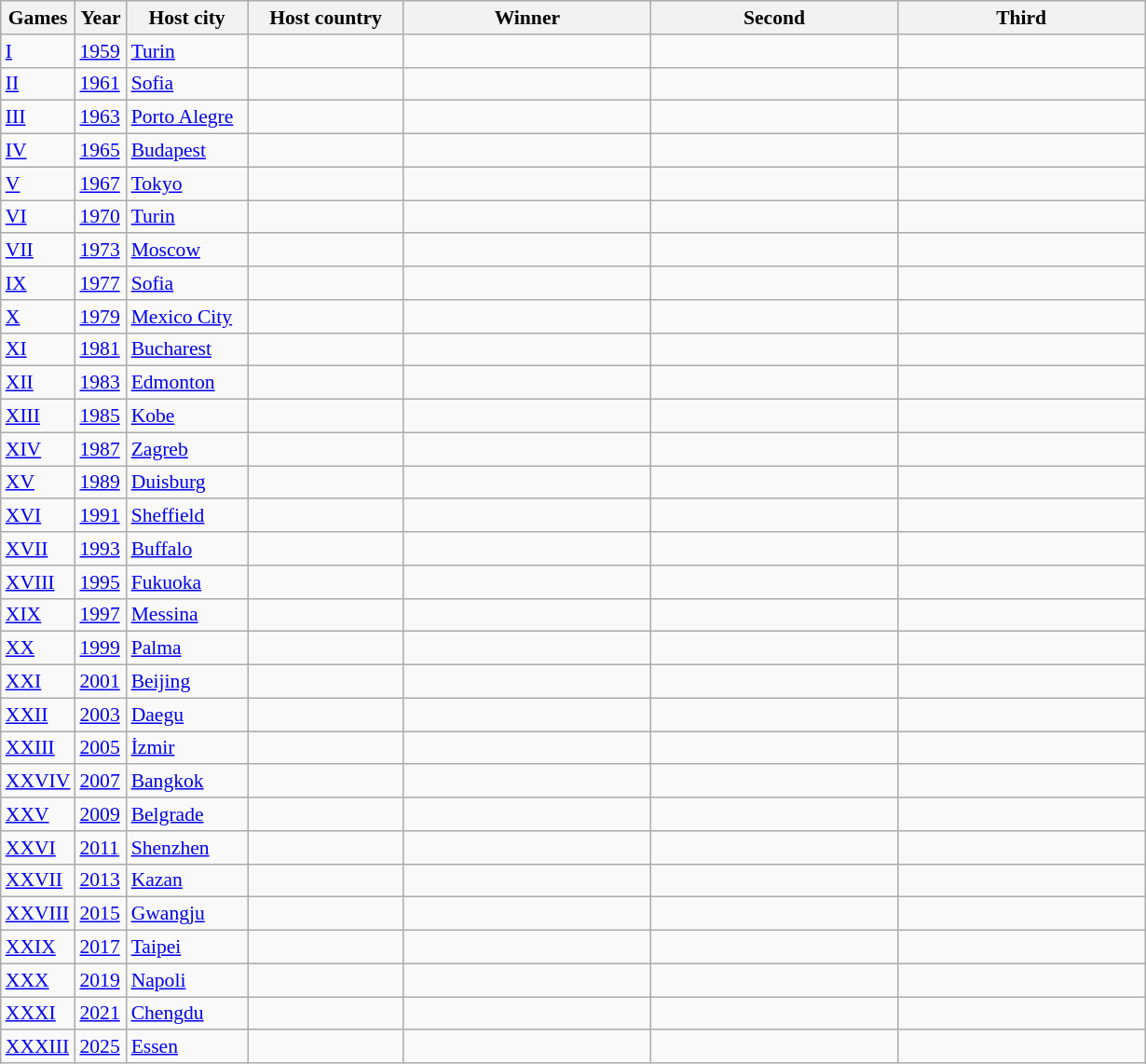<table class=wikitable style=font-size:90%;>
<tr>
<th width=40>Games</th>
<th width=30>Year</th>
<th width=80>Host city</th>
<th width=105>Host country</th>
<th width=170>Winner</th>
<th width=170>Second</th>
<th width=170>Third</th>
</tr>
<tr>
<td><a href='#'>I</a></td>
<td><a href='#'>1959</a></td>
<td><a href='#'>Turin</a></td>
<td></td>
<td></td>
<td></td>
<td></td>
</tr>
<tr>
<td><a href='#'>II</a></td>
<td><a href='#'>1961</a></td>
<td><a href='#'>Sofia</a></td>
<td></td>
<td></td>
<td></td>
<td></td>
</tr>
<tr>
<td><a href='#'>III</a></td>
<td><a href='#'>1963</a></td>
<td><a href='#'>Porto Alegre</a></td>
<td></td>
<td></td>
<td></td>
<td></td>
</tr>
<tr>
<td><a href='#'>IV</a></td>
<td><a href='#'>1965</a></td>
<td><a href='#'>Budapest</a></td>
<td></td>
<td></td>
<td></td>
<td></td>
</tr>
<tr>
<td><a href='#'>V</a></td>
<td><a href='#'>1967</a></td>
<td><a href='#'>Tokyo</a></td>
<td></td>
<td></td>
<td></td>
<td></td>
</tr>
<tr>
<td><a href='#'>VI</a></td>
<td><a href='#'>1970</a></td>
<td><a href='#'>Turin</a></td>
<td></td>
<td></td>
<td></td>
<td></td>
</tr>
<tr>
<td><a href='#'>VII</a></td>
<td><a href='#'>1973</a></td>
<td><a href='#'>Moscow</a></td>
<td></td>
<td></td>
<td></td>
<td></td>
</tr>
<tr>
<td><a href='#'>IX</a></td>
<td><a href='#'>1977</a></td>
<td><a href='#'>Sofia</a></td>
<td></td>
<td></td>
<td></td>
<td></td>
</tr>
<tr>
<td><a href='#'>X</a></td>
<td><a href='#'>1979</a></td>
<td><a href='#'>Mexico City</a></td>
<td></td>
<td></td>
<td></td>
<td></td>
</tr>
<tr>
<td><a href='#'>XI</a></td>
<td><a href='#'>1981</a></td>
<td><a href='#'>Bucharest</a></td>
<td></td>
<td></td>
<td></td>
<td></td>
</tr>
<tr>
<td><a href='#'>XII</a></td>
<td><a href='#'>1983</a></td>
<td><a href='#'>Edmonton</a></td>
<td></td>
<td></td>
<td></td>
<td></td>
</tr>
<tr>
<td><a href='#'>XIII</a></td>
<td><a href='#'>1985</a></td>
<td><a href='#'>Kobe</a></td>
<td></td>
<td></td>
<td></td>
<td></td>
</tr>
<tr>
<td><a href='#'>XIV</a></td>
<td><a href='#'>1987</a></td>
<td><a href='#'>Zagreb</a></td>
<td></td>
<td></td>
<td></td>
<td></td>
</tr>
<tr>
<td><a href='#'>XV</a></td>
<td><a href='#'>1989</a></td>
<td><a href='#'>Duisburg</a></td>
<td></td>
<td></td>
<td></td>
<td></td>
</tr>
<tr>
<td><a href='#'>XVI</a></td>
<td><a href='#'>1991</a></td>
<td><a href='#'>Sheffield</a></td>
<td></td>
<td></td>
<td></td>
<td></td>
</tr>
<tr>
<td><a href='#'>XVII</a></td>
<td><a href='#'>1993</a></td>
<td><a href='#'>Buffalo</a></td>
<td></td>
<td></td>
<td></td>
<td></td>
</tr>
<tr>
<td><a href='#'>XVIII</a></td>
<td><a href='#'>1995</a></td>
<td><a href='#'>Fukuoka</a></td>
<td></td>
<td></td>
<td></td>
<td></td>
</tr>
<tr>
<td><a href='#'>XIX</a></td>
<td><a href='#'>1997</a></td>
<td><a href='#'>Messina</a></td>
<td></td>
<td></td>
<td></td>
<td></td>
</tr>
<tr>
<td><a href='#'>XX</a></td>
<td><a href='#'>1999</a></td>
<td><a href='#'>Palma</a></td>
<td></td>
<td></td>
<td></td>
<td></td>
</tr>
<tr>
<td><a href='#'>XXI</a></td>
<td><a href='#'>2001</a></td>
<td><a href='#'>Beijing</a></td>
<td></td>
<td></td>
<td></td>
<td></td>
</tr>
<tr>
<td><a href='#'>XXII</a></td>
<td><a href='#'>2003</a></td>
<td><a href='#'>Daegu</a></td>
<td></td>
<td></td>
<td></td>
<td></td>
</tr>
<tr>
<td><a href='#'>XXIII</a></td>
<td><a href='#'>2005</a></td>
<td><a href='#'>İzmir</a></td>
<td></td>
<td></td>
<td></td>
<td></td>
</tr>
<tr>
<td><a href='#'>XXVIV</a></td>
<td><a href='#'>2007</a></td>
<td><a href='#'>Bangkok</a></td>
<td></td>
<td></td>
<td></td>
<td></td>
</tr>
<tr>
<td><a href='#'>XXV</a></td>
<td><a href='#'>2009</a></td>
<td><a href='#'>Belgrade</a></td>
<td></td>
<td></td>
<td></td>
<td></td>
</tr>
<tr>
<td><a href='#'>XXVI</a></td>
<td><a href='#'>2011</a></td>
<td><a href='#'>Shenzhen</a></td>
<td></td>
<td></td>
<td></td>
<td></td>
</tr>
<tr>
<td><a href='#'>XXVII</a></td>
<td><a href='#'>2013</a></td>
<td><a href='#'>Kazan</a></td>
<td></td>
<td></td>
<td></td>
<td></td>
</tr>
<tr>
<td><a href='#'>XXVIII</a></td>
<td><a href='#'>2015</a></td>
<td><a href='#'>Gwangju</a></td>
<td></td>
<td></td>
<td></td>
<td></td>
</tr>
<tr>
<td><a href='#'>XXIX</a></td>
<td><a href='#'>2017</a></td>
<td><a href='#'>Taipei</a></td>
<td></td>
<td></td>
<td></td>
<td></td>
</tr>
<tr>
<td><a href='#'>XXX</a></td>
<td><a href='#'>2019</a></td>
<td><a href='#'>Napoli</a></td>
<td></td>
<td></td>
<td></td>
<td></td>
</tr>
<tr>
<td><a href='#'>XXXI</a></td>
<td><a href='#'>2021</a></td>
<td><a href='#'>Chengdu</a></td>
<td></td>
<td></td>
<td></td>
<td></td>
</tr>
<tr>
<td><a href='#'>XXXIII</a></td>
<td><a href='#'>2025</a></td>
<td><a href='#'>Essen</a></td>
<td></td>
<td></td>
<td></td>
<td></td>
</tr>
</table>
